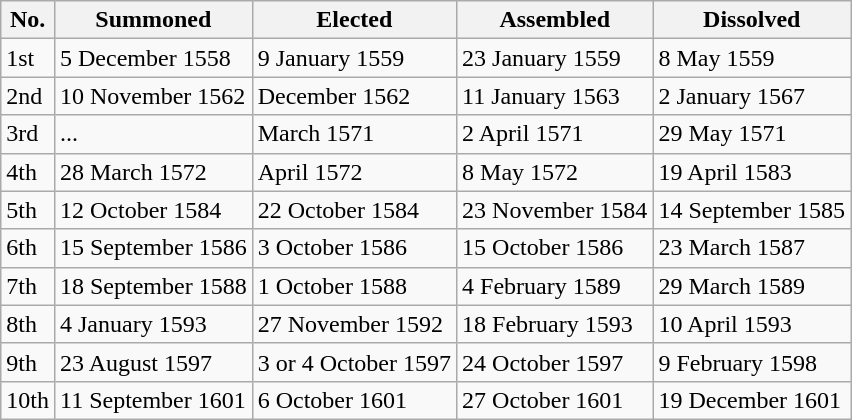<table class="wikitable">
<tr>
<th>No.</th>
<th>Summoned</th>
<th>Elected</th>
<th>Assembled</th>
<th>Dissolved</th>
</tr>
<tr>
<td>1st</td>
<td>5 December 1558</td>
<td>9 January 1559</td>
<td>23 January 1559</td>
<td>8 May 1559</td>
</tr>
<tr>
<td>2nd</td>
<td>10 November 1562</td>
<td>December 1562</td>
<td>11 January 1563</td>
<td>2 January 1567</td>
</tr>
<tr>
<td>3rd</td>
<td>...</td>
<td>March 1571</td>
<td>2 April 1571</td>
<td>29 May 1571</td>
</tr>
<tr>
<td>4th</td>
<td>28 March 1572</td>
<td>April 1572</td>
<td>8 May 1572</td>
<td>19 April 1583</td>
</tr>
<tr>
<td>5th</td>
<td>12 October 1584</td>
<td>22 October 1584</td>
<td>23 November 1584</td>
<td>14 September 1585</td>
</tr>
<tr>
<td>6th</td>
<td>15 September 1586</td>
<td>3 October 1586</td>
<td>15 October 1586</td>
<td>23 March 1587</td>
</tr>
<tr>
<td>7th</td>
<td>18 September 1588</td>
<td>1 October 1588</td>
<td>4 February 1589</td>
<td>29 March 1589</td>
</tr>
<tr>
<td>8th</td>
<td>4 January 1593</td>
<td>27 November 1592</td>
<td>18 February 1593</td>
<td>10 April 1593</td>
</tr>
<tr>
<td>9th</td>
<td>23 August 1597</td>
<td>3 or 4 October 1597</td>
<td>24 October 1597</td>
<td>9 February 1598</td>
</tr>
<tr>
<td>10th</td>
<td>11 September 1601</td>
<td>6 October 1601</td>
<td>27 October 1601</td>
<td>19 December 1601</td>
</tr>
</table>
